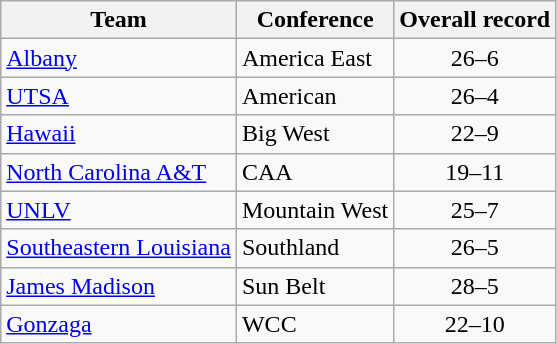<table class="wikitable sortable" style="text-align: center;">
<tr>
<th>Team</th>
<th>Conference</th>
<th data-sort-type="number">Overall record</th>
</tr>
<tr>
<td align="left"><a href='#'>Albany</a></td>
<td align="left">America East</td>
<td>26–6</td>
</tr>
<tr>
<td align="left"><a href='#'>UTSA</a></td>
<td align="left">American</td>
<td>26–4</td>
</tr>
<tr>
<td align="left"><a href='#'>Hawaii</a></td>
<td align="left">Big West</td>
<td>22–9</td>
</tr>
<tr>
<td align="left"><a href='#'>North Carolina A&T</a></td>
<td align="left">CAA</td>
<td>19–11</td>
</tr>
<tr>
<td align="left"><a href='#'>UNLV</a></td>
<td align="left">Mountain West</td>
<td>25–7</td>
</tr>
<tr>
<td align="left"><a href='#'>Southeastern Louisiana</a></td>
<td align="left">Southland</td>
<td>26–5</td>
</tr>
<tr>
<td align="left"><a href='#'>James Madison</a></td>
<td align="left">Sun Belt</td>
<td>28–5</td>
</tr>
<tr>
<td align="left"><a href='#'>Gonzaga</a></td>
<td align="left">WCC</td>
<td>22–10</td>
</tr>
</table>
